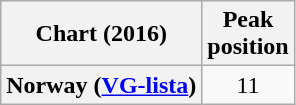<table class="wikitable sortable plainrowheaders" style="text-align:center">
<tr>
<th scope="col">Chart (2016)</th>
<th scope="col">Peak<br> position</th>
</tr>
<tr>
<th scope="row">Norway (<a href='#'>VG-lista</a>)</th>
<td>11</td>
</tr>
</table>
